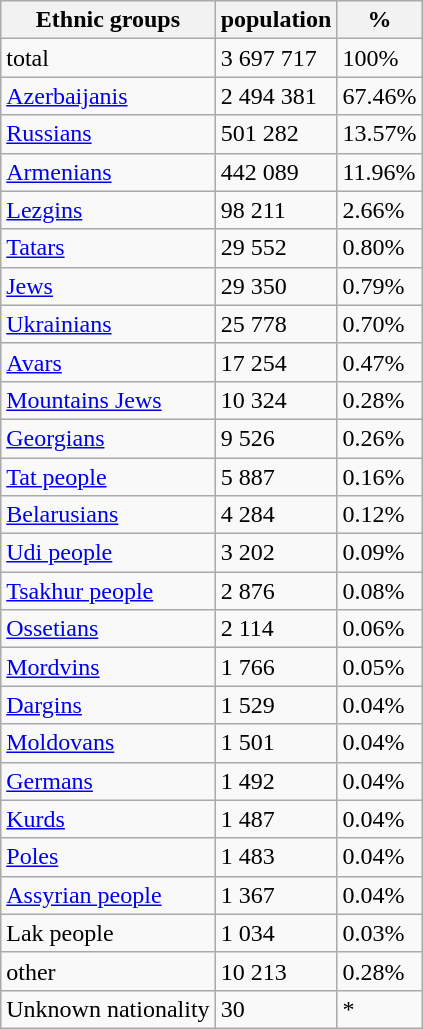<table class="wikitable">
<tr>
<th>Ethnic groups</th>
<th>population</th>
<th>%</th>
</tr>
<tr>
<td>total</td>
<td>3 697 717</td>
<td>100%</td>
</tr>
<tr>
<td><a href='#'>Azerbaijanis</a></td>
<td>2 494 381</td>
<td>67.46%</td>
</tr>
<tr>
<td><a href='#'>Russians</a></td>
<td>501 282</td>
<td>13.57%</td>
</tr>
<tr>
<td><a href='#'>Armenians</a></td>
<td>442 089</td>
<td>11.96%</td>
</tr>
<tr>
<td><a href='#'>Lezgins</a></td>
<td>98 211</td>
<td>2.66%</td>
</tr>
<tr>
<td><a href='#'>Tatars</a></td>
<td>29 552</td>
<td>0.80%</td>
</tr>
<tr>
<td><a href='#'>Jews</a></td>
<td>29 350</td>
<td>0.79%</td>
</tr>
<tr>
<td><a href='#'>Ukrainians</a></td>
<td>25 778</td>
<td>0.70%</td>
</tr>
<tr>
<td><a href='#'>Avars</a></td>
<td>17 254</td>
<td>0.47%</td>
</tr>
<tr>
<td><a href='#'>Mountains Jews</a></td>
<td>10 324</td>
<td>0.28%</td>
</tr>
<tr>
<td><a href='#'>Georgians</a></td>
<td>9 526</td>
<td>0.26%</td>
</tr>
<tr>
<td><a href='#'>Tat people</a></td>
<td>5 887</td>
<td>0.16%</td>
</tr>
<tr>
<td><a href='#'>Belarusians</a></td>
<td>4 284</td>
<td>0.12%</td>
</tr>
<tr>
<td><a href='#'>Udi people</a></td>
<td>3 202</td>
<td>0.09%</td>
</tr>
<tr>
<td><a href='#'>Tsakhur people</a></td>
<td>2 876</td>
<td>0.08%</td>
</tr>
<tr>
<td><a href='#'>Ossetians</a></td>
<td>2 114</td>
<td>0.06%</td>
</tr>
<tr>
<td><a href='#'>Mordvins</a></td>
<td>1 766</td>
<td>0.05%</td>
</tr>
<tr>
<td><a href='#'>Dargins</a></td>
<td>1 529</td>
<td>0.04%</td>
</tr>
<tr>
<td><a href='#'>Moldovans</a></td>
<td>1 501</td>
<td>0.04%</td>
</tr>
<tr>
<td><a href='#'>Germans</a></td>
<td>1 492</td>
<td>0.04%</td>
</tr>
<tr>
<td><a href='#'>Kurds</a></td>
<td>1 487</td>
<td>0.04%</td>
</tr>
<tr>
<td><a href='#'>Poles</a></td>
<td>1 483</td>
<td>0.04%</td>
</tr>
<tr>
<td><a href='#'>Assyrian people</a></td>
<td>1 367</td>
<td>0.04%</td>
</tr>
<tr>
<td>Lak people</td>
<td>1 034</td>
<td>0.03%</td>
</tr>
<tr>
<td>other</td>
<td>10 213</td>
<td>0.28%</td>
</tr>
<tr>
<td>Unknown nationality</td>
<td>30</td>
<td>*</td>
</tr>
</table>
